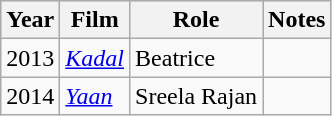<table class="wikitable sortable">
<tr style="background:#ccc; text-align:center;">
<th>Year</th>
<th>Film</th>
<th>Role</th>
<th>Notes</th>
</tr>
<tr>
<td>2013</td>
<td><em><a href='#'>Kadal</a></em></td>
<td>Beatrice</td>
<td></td>
</tr>
<tr>
<td>2014</td>
<td><em><a href='#'>Yaan</a></em></td>
<td>Sreela Rajan</td>
<td></td>
</tr>
</table>
